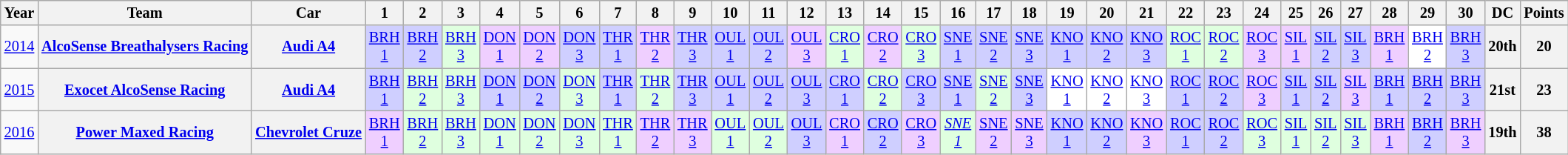<table class="wikitable" style="text-align:center; font-size:85%">
<tr>
<th>Year</th>
<th>Team</th>
<th>Car</th>
<th>1</th>
<th>2</th>
<th>3</th>
<th>4</th>
<th>5</th>
<th>6</th>
<th>7</th>
<th>8</th>
<th>9</th>
<th>10</th>
<th>11</th>
<th>12</th>
<th>13</th>
<th>14</th>
<th>15</th>
<th>16</th>
<th>17</th>
<th>18</th>
<th>19</th>
<th>20</th>
<th>21</th>
<th>22</th>
<th>23</th>
<th>24</th>
<th>25</th>
<th>26</th>
<th>27</th>
<th>28</th>
<th>29</th>
<th>30</th>
<th>DC</th>
<th>Points</th>
</tr>
<tr>
<td><a href='#'>2014</a></td>
<th nowrap><a href='#'>AlcoSense Breathalysers Racing</a></th>
<th nowrap><a href='#'>Audi A4</a></th>
<td style="background:#CFCFFF;"><a href='#'>BRH<br>1</a><br></td>
<td style="background:#CFCFFF;"><a href='#'>BRH<br>2</a><br></td>
<td style="background:#DFFFDF;"><a href='#'>BRH<br>3</a><br></td>
<td style="background:#EFCFFF;"><a href='#'>DON<br>1</a><br></td>
<td style="background:#EFCFFF;"><a href='#'>DON<br>2</a><br></td>
<td style="background:#CFCFFF;"><a href='#'>DON<br>3</a><br></td>
<td style="background:#CFCFFF;"><a href='#'>THR<br>1</a><br></td>
<td style="background:#EFCFFF;"><a href='#'>THR<br>2</a><br></td>
<td style="background:#CFCFFF;"><a href='#'>THR<br>3</a><br></td>
<td style="background:#CFCFFF;"><a href='#'>OUL<br>1</a><br></td>
<td style="background:#CFCFFF;"><a href='#'>OUL<br>2</a><br></td>
<td style="background:#EFCFFF;"><a href='#'>OUL<br>3</a><br></td>
<td style="background:#DFFFDF;"><a href='#'>CRO<br>1</a><br></td>
<td style="background:#EFCFFF;"><a href='#'>CRO<br>2</a><br></td>
<td style="background:#DFFFDF;"><a href='#'>CRO<br>3</a><br></td>
<td style="background:#CFCFFF;"><a href='#'>SNE<br>1</a><br></td>
<td style="background:#CFCFFF;"><a href='#'>SNE<br>2</a><br></td>
<td style="background:#CFCFFF;"><a href='#'>SNE<br>3</a><br></td>
<td style="background:#CFCFFF;"><a href='#'>KNO<br>1</a><br></td>
<td style="background:#CFCFFF;"><a href='#'>KNO<br>2</a><br></td>
<td style="background:#CFCFFF;"><a href='#'>KNO<br>3</a><br></td>
<td style="background:#DFFFDF;"><a href='#'>ROC<br>1</a><br></td>
<td style="background:#DFFFDF;"><a href='#'>ROC<br>2</a><br></td>
<td style="background:#EFCFFF;"><a href='#'>ROC<br>3</a><br></td>
<td style="background:#EFCFFF;"><a href='#'>SIL<br>1</a><br></td>
<td style="background:#CFCFFF;"><a href='#'>SIL<br>2</a><br></td>
<td style="background:#CFCFFF;"><a href='#'>SIL<br>3</a><br></td>
<td style="background:#EFCFFF;"><a href='#'>BRH<br>1</a><br></td>
<td style="background:#FFFFFF;"><a href='#'>BRH<br>2</a><br></td>
<td style="background:#CFCFFF;"><a href='#'>BRH<br>3</a><br></td>
<th>20th</th>
<th>20</th>
</tr>
<tr>
<td><a href='#'>2015</a></td>
<th nowrap><a href='#'>Exocet AlcoSense Racing</a></th>
<th nowrap><a href='#'>Audi A4</a></th>
<td style="background:#CFCFFF;"><a href='#'>BRH<br>1</a><br></td>
<td style="background:#DFFFDF;"><a href='#'>BRH<br>2</a><br></td>
<td style="background:#DFFFDF;"><a href='#'>BRH<br>3</a><br></td>
<td style="background:#CFCFFF;"><a href='#'>DON<br>1</a><br></td>
<td style="background:#CFCFFF;"><a href='#'>DON<br>2</a><br></td>
<td style="background:#DFFFDF;"><a href='#'>DON<br>3</a><br></td>
<td style="background:#CFCFFF;"><a href='#'>THR<br>1</a><br></td>
<td style="background:#DFFFDF;"><a href='#'>THR<br>2</a><br></td>
<td style="background:#CFCFFF;"><a href='#'>THR<br>3</a><br></td>
<td style="background:#CFCFFF;"><a href='#'>OUL<br>1</a><br></td>
<td style="background:#CFCFFF;"><a href='#'>OUL<br>2</a><br></td>
<td style="background:#CFCFFF;"><a href='#'>OUL<br>3</a><br></td>
<td style="background:#CFCFFF;"><a href='#'>CRO<br>1</a><br></td>
<td style="background:#DFFFDF;"><a href='#'>CRO<br>2</a><br></td>
<td style="background:#CFCFFF;"><a href='#'>CRO<br>3</a><br></td>
<td style="background:#CFCFFF;"><a href='#'>SNE<br>1</a><br></td>
<td style="background:#DFFFDF;"><a href='#'>SNE<br>2</a><br></td>
<td style="background:#CFCFFF;"><a href='#'>SNE<br>3</a><br></td>
<td style="background:#FFFFFF;"><a href='#'>KNO<br>1</a><br></td>
<td style="background:#FFFFFF;"><a href='#'>KNO<br>2</a><br></td>
<td style="background:#FFFFFF;"><a href='#'>KNO<br>3</a><br></td>
<td style="background:#CFCFFF;"><a href='#'>ROC<br>1</a><br></td>
<td style="background:#CFCFFF;"><a href='#'>ROC<br>2</a><br></td>
<td style="background:#EFCFFF;"><a href='#'>ROC<br>3</a><br></td>
<td style="background:#CFCFFF;"><a href='#'>SIL<br>1</a><br></td>
<td style="background:#CFCFFF;"><a href='#'>SIL<br>2</a><br></td>
<td style="background:#EFCFFF;"><a href='#'>SIL<br>3</a><br></td>
<td style="background:#CFCFFF;"><a href='#'>BRH<br>1</a><br></td>
<td style="background:#CFCFFF;"><a href='#'>BRH<br>2</a><br></td>
<td style="background:#CFCFFF;"><a href='#'>BRH<br>3</a><br></td>
<th>21st</th>
<th>23</th>
</tr>
<tr>
<td><a href='#'>2016</a></td>
<th nowrap><a href='#'>Power Maxed Racing</a></th>
<th nowrap><a href='#'>Chevrolet Cruze</a></th>
<td style="background:#EFCFFF;"><a href='#'>BRH<br>1</a><br></td>
<td style="background:#DFFFDF;"><a href='#'>BRH<br>2</a><br></td>
<td style="background:#DFFFDF;"><a href='#'>BRH<br>3</a><br></td>
<td style="background:#DFFFDF;"><a href='#'>DON<br>1</a><br></td>
<td style="background:#DFFFDF;"><a href='#'>DON<br>2</a><br></td>
<td style="background:#DFFFDF;"><a href='#'>DON<br>3</a><br></td>
<td style="background:#DFFFDF;"><a href='#'>THR<br>1</a><br></td>
<td style="background:#EFCFFF;"><a href='#'>THR<br>2</a><br></td>
<td style="background:#EFCFFF;"><a href='#'>THR<br>3</a><br></td>
<td style="background:#DFFFDF;"><a href='#'>OUL<br>1</a><br></td>
<td style="background:#DFFFDF;"><a href='#'>OUL<br>2</a><br></td>
<td style="background:#CFCFFF;"><a href='#'>OUL<br>3</a><br></td>
<td style="background:#EFCFFF;"><a href='#'>CRO<br>1</a><br></td>
<td style="background:#CFCFFF;"><a href='#'>CRO<br>2</a><br></td>
<td style="background:#EFCFFF;"><a href='#'>CRO<br>3</a><br></td>
<td style="background:#DFFFDF;"><em><a href='#'>SNE<br>1</a></em><br></td>
<td style="background:#EFCFFF;"><a href='#'>SNE<br>2</a><br></td>
<td style="background:#EFCFFF;"><a href='#'>SNE<br>3</a><br></td>
<td style="background:#CFCFFF;"><a href='#'>KNO<br>1</a><br></td>
<td style="background:#CFCFFF;"><a href='#'>KNO<br>2</a><br></td>
<td style="background:#EFCFFF;"><a href='#'>KNO<br>3</a><br></td>
<td style="background:#CFCFFF;"><a href='#'>ROC<br>1</a><br></td>
<td style="background:#CFCFFF;"><a href='#'>ROC<br>2</a><br></td>
<td style="background:#DFFFDF;"><a href='#'>ROC<br>3</a><br></td>
<td style="background:#DFFFDF;"><a href='#'>SIL<br>1</a><br></td>
<td style="background:#DFFFDF;"><a href='#'>SIL<br>2</a><br></td>
<td style="background:#DFFFDF;"><a href='#'>SIL<br>3</a><br></td>
<td style="background:#EFCFFF;"><a href='#'>BRH<br>1</a><br></td>
<td style="background:#CFCFFF;"><a href='#'>BRH<br>2</a><br></td>
<td style="background:#EFCFFF;"><a href='#'>BRH<br>3</a><br></td>
<th>19th</th>
<th>38</th>
</tr>
</table>
